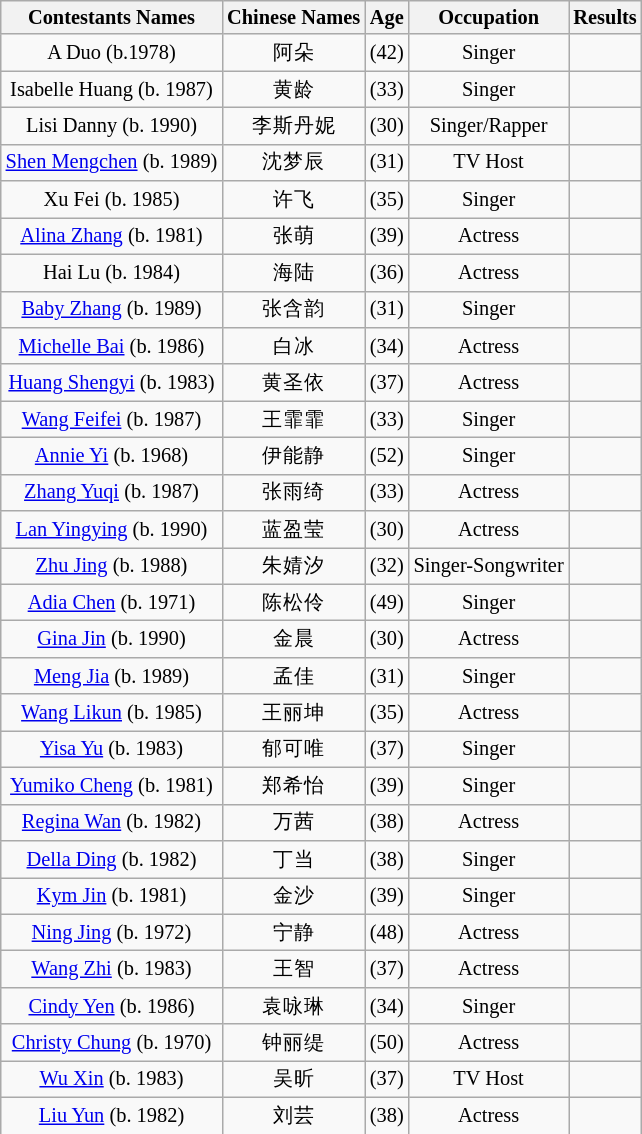<table class="wikitable sortable" style="text-align:center; font-size: 85%;">
<tr>
<th font-size: 100%;">Contestants Names</th>
<th>Chinese Names</th>
<th>Age</th>
<th>Occupation</th>
<th>Results</th>
</tr>
<tr>
<td>A Duo (b.1978)</td>
<td>阿朵</td>
<td>(42)</td>
<td>Singer</td>
<td></td>
</tr>
<tr>
<td>Isabelle Huang (b. 1987)</td>
<td>黄龄</td>
<td>(33)</td>
<td>Singer</td>
<td></td>
</tr>
<tr>
<td>Lisi Danny (b. 1990)</td>
<td>李斯丹妮</td>
<td>(30)</td>
<td>Singer/Rapper</td>
<td></td>
</tr>
<tr>
<td><a href='#'>Shen Mengchen</a> (b. 1989)</td>
<td>沈梦辰</td>
<td>(31)</td>
<td>TV Host</td>
<td></td>
</tr>
<tr>
<td>Xu Fei (b. 1985)</td>
<td>许飞</td>
<td>(35)</td>
<td>Singer</td>
<td></td>
</tr>
<tr>
<td><a href='#'>Alina Zhang</a> (b. 1981)</td>
<td>张萌</td>
<td>(39)</td>
<td>Actress</td>
<td></td>
</tr>
<tr>
<td>Hai Lu (b. 1984)</td>
<td>海陆</td>
<td>(36)</td>
<td>Actress</td>
<td></td>
</tr>
<tr>
<td><a href='#'>Baby Zhang</a> (b. 1989)</td>
<td>张含韵</td>
<td>(31)</td>
<td>Singer</td>
<td></td>
</tr>
<tr>
<td><a href='#'>Michelle Bai</a> (b. 1986)</td>
<td>白冰</td>
<td>(34)</td>
<td>Actress</td>
<td></td>
</tr>
<tr>
<td><a href='#'>Huang Shengyi</a> (b. 1983)</td>
<td>黄圣依</td>
<td>(37)</td>
<td>Actress</td>
<td></td>
</tr>
<tr>
<td><a href='#'>Wang Feifei</a> (b. 1987)</td>
<td>王霏霏</td>
<td>(33)</td>
<td>Singer</td>
<td></td>
</tr>
<tr>
<td><a href='#'>Annie Yi</a> (b. 1968)</td>
<td>伊能静</td>
<td>(52)</td>
<td>Singer</td>
<td></td>
</tr>
<tr>
<td><a href='#'>Zhang Yuqi</a> (b. 1987)</td>
<td>张雨绮</td>
<td>(33)</td>
<td>Actress</td>
<td></td>
</tr>
<tr>
<td><a href='#'>Lan Yingying</a> (b. 1990)</td>
<td>蓝盈莹</td>
<td>(30)</td>
<td>Actress</td>
<td></td>
</tr>
<tr>
<td><a href='#'>Zhu Jing</a> (b. 1988)</td>
<td>朱婧汐</td>
<td>(32)</td>
<td>Singer-Songwriter</td>
<td></td>
</tr>
<tr>
<td><a href='#'>Adia Chen</a> (b. 1971)</td>
<td>陈松伶</td>
<td>(49)</td>
<td>Singer</td>
<td></td>
</tr>
<tr>
<td><a href='#'>Gina Jin</a> (b. 1990)</td>
<td>金晨</td>
<td>(30)</td>
<td>Actress</td>
<td></td>
</tr>
<tr>
<td><a href='#'>Meng Jia</a> (b. 1989)</td>
<td>孟佳</td>
<td>(31)</td>
<td>Singer</td>
<td></td>
</tr>
<tr>
<td><a href='#'>Wang Likun</a> (b. 1985)</td>
<td>王丽坤</td>
<td>(35)</td>
<td>Actress</td>
<td></td>
</tr>
<tr>
<td><a href='#'>Yisa Yu</a> (b. 1983)</td>
<td>郁可唯</td>
<td>(37)</td>
<td>Singer</td>
<td></td>
</tr>
<tr>
<td><a href='#'>Yumiko Cheng</a> (b. 1981)</td>
<td>郑希怡</td>
<td>(39)</td>
<td>Singer</td>
<td></td>
</tr>
<tr>
<td><a href='#'>Regina Wan</a> (b. 1982)</td>
<td>万茜</td>
<td>(38)</td>
<td>Actress</td>
<td></td>
</tr>
<tr>
<td><a href='#'>Della Ding</a> (b. 1982)</td>
<td>丁当</td>
<td>(38)</td>
<td>Singer</td>
<td></td>
</tr>
<tr>
<td><a href='#'>Kym Jin</a> (b. 1981)</td>
<td>金沙</td>
<td>(39)</td>
<td>Singer</td>
<td></td>
</tr>
<tr>
<td><a href='#'>Ning Jing</a> (b. 1972)</td>
<td>宁静</td>
<td>(48)</td>
<td>Actress</td>
<td></td>
</tr>
<tr>
<td><a href='#'>Wang Zhi</a> (b. 1983)</td>
<td>王智</td>
<td>(37)</td>
<td>Actress</td>
<td></td>
</tr>
<tr>
<td><a href='#'>Cindy Yen</a> (b. 1986)</td>
<td>袁咏琳</td>
<td>(34)</td>
<td>Singer</td>
<td></td>
</tr>
<tr>
<td><a href='#'>Christy Chung</a> (b. 1970)</td>
<td>钟丽缇</td>
<td>(50)</td>
<td>Actress</td>
<td></td>
</tr>
<tr>
<td><a href='#'>Wu Xin</a> (b. 1983)</td>
<td>吴昕</td>
<td>(37)</td>
<td>TV Host</td>
<td></td>
</tr>
<tr>
<td><a href='#'>Liu Yun</a> (b. 1982)</td>
<td>刘芸</td>
<td>(38)</td>
<td>Actress</td>
<td></td>
</tr>
</table>
